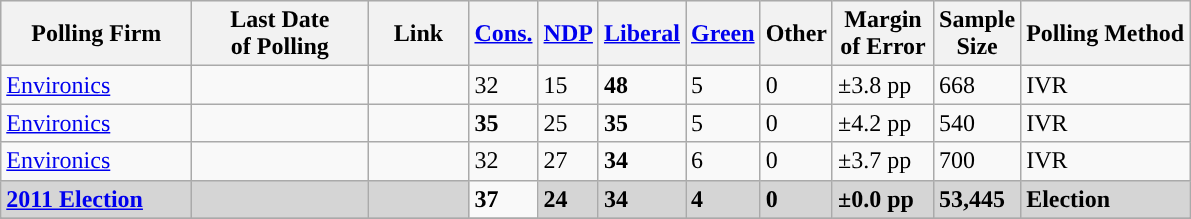<table class="wikitable sortable">
<tr style="background:#e9e9e9;">
<th style="width:120px">Polling Firm</th>
<th style="width:110px">Last Date<br>of Polling</th>
<th style="width:60px" class="unsortable">Link</th>
<th style="background-color:"><strong><a href='#'>Cons.</a></strong></th>
<th style="background-color:"><strong><a href='#'>NDP</a></strong></th>
<th style="background-color:"><strong><a href='#'>Liberal</a></strong></th>
<th style="background-color:"><strong><a href='#'>Green</a></strong></th>
<th style="background-color:"><strong>Other</strong></th>
<th style="width:60px;" class=unsortable>Margin<br>of Error</th>
<th style="width:50px;" class=unsortable>Sample<br>Size</th>
<th class=unsortable>Polling Method</th>
</tr>
<tr>
<td><a href='#'>Environics</a></td>
<td></td>
<td></td>
<td>32</td>
<td>15</td>
<td><strong>48</strong></td>
<td>5</td>
<td>0</td>
<td>±3.8 pp</td>
<td>668</td>
<td>IVR</td>
</tr>
<tr>
<td><a href='#'>Environics</a></td>
<td></td>
<td></td>
<td><strong>35</strong></td>
<td>25</td>
<td><strong>35</strong></td>
<td>5</td>
<td>0</td>
<td>±4.2 pp</td>
<td>540</td>
<td>IVR</td>
</tr>
<tr>
<td><a href='#'>Environics</a></td>
<td></td>
<td></td>
<td>32</td>
<td>27</td>
<td><strong>34</strong></td>
<td>6</td>
<td>0</td>
<td>±3.7 pp</td>
<td>700</td>
<td>IVR</td>
</tr>
<tr>
<td style="background:#D5D5D5"><strong><a href='#'>2011 Election</a></strong></td>
<td style="background:#D5D5D5"><strong></strong></td>
<td style="background:#D5D5D5"></td>
<td><strong>37</strong></td>
<td style="background:#D5D5D5"><strong>24</strong></td>
<td style="background:#D5D5D5"><strong>34</strong></td>
<td style="background:#D5D5D5"><strong>4</strong></td>
<td style="background:#D5D5D5"><strong>0</strong></td>
<td style="background:#D5D5D5"><strong>±0.0 pp</strong></td>
<td style="background:#D5D5D5"><strong>53,445</strong></td>
<td style="background:#D5D5D5"><strong>Election</strong></td>
</tr>
<tr>
</tr>
<tr>
</tr>
</table>
